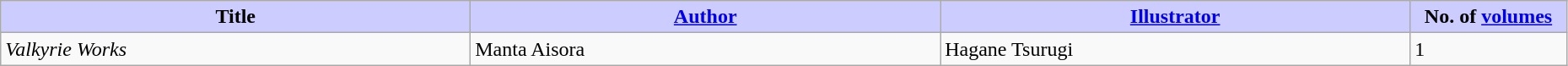<table class="wikitable" style="width: 98%;">
<tr>
<th width=30% style="background:#ccf;">Title</th>
<th width=30% style="background:#ccf;"><a href='#'>Author</a></th>
<th width=30% style="background:#ccf;"><a href='#'>Illustrator</a></th>
<th width=10% style="background:#ccf;">No. of <a href='#'>volumes</a></th>
</tr>
<tr>
<td><em>Valkyrie Works</em></td>
<td>Manta Aisora</td>
<td>Hagane Tsurugi</td>
<td>1</td>
</tr>
</table>
